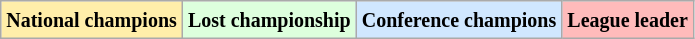<table class="wikitable">
<tr>
<td style="background:#fea;"><small><strong>National champions</strong></small></td>
<td style="background:#dfd;"><small><strong>Lost championship</strong></small></td>
<td style="background:#d0e7ff;"><small><strong>Conference champions</strong></small></td>
<td style="background:#fbb;"><small><strong>League leader</strong></small></td>
</tr>
</table>
